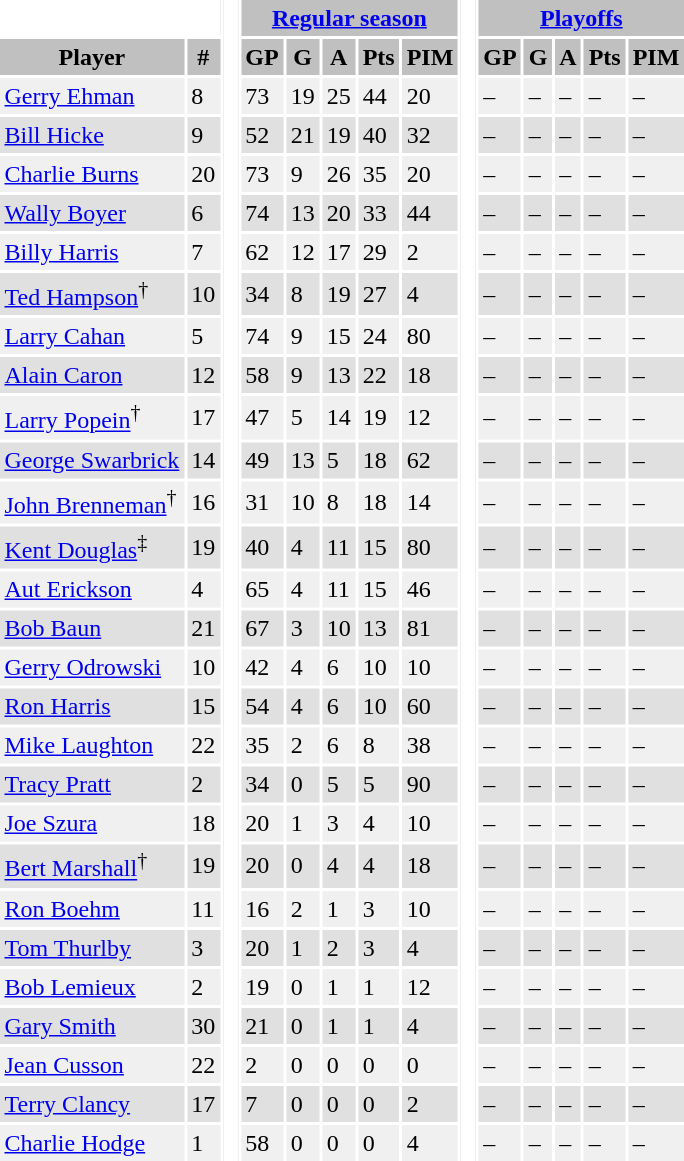<table BORDER="0" CELLPADDING="3" CELLSPACING="2" ID="Table1">
<tr ALIGN="center" bgcolor="#c0c0c0">
<th ALIGN="center" colspan="2" bgcolor="#ffffff"> </th>
<th ALIGN="center" rowspan="99" bgcolor="#ffffff"> </th>
<th ALIGN="center" colspan="5"><a href='#'>Regular season</a></th>
<th ALIGN="center" rowspan="99" bgcolor="#ffffff"> </th>
<th ALIGN="center" colspan="5"><a href='#'>Playoffs</a></th>
</tr>
<tr ALIGN="center" bgcolor="#c0c0c0">
<th ALIGN="center">Player</th>
<th ALIGN="center">#</th>
<th ALIGN="center">GP</th>
<th ALIGN="center">G</th>
<th ALIGN="center">A</th>
<th ALIGN="center">Pts</th>
<th ALIGN="center">PIM</th>
<th ALIGN="center">GP</th>
<th ALIGN="center">G</th>
<th ALIGN="center">A</th>
<th ALIGN="center">Pts</th>
<th ALIGN="center">PIM</th>
</tr>
<tr bgcolor="#f0f0f0">
<td><a href='#'>Gerry Ehman</a></td>
<td>8</td>
<td>73</td>
<td>19</td>
<td>25</td>
<td>44</td>
<td>20</td>
<td>–</td>
<td>–</td>
<td>–</td>
<td>–</td>
<td>–</td>
</tr>
<tr bgcolor="#e0e0e0">
<td><a href='#'>Bill Hicke</a></td>
<td>9</td>
<td>52</td>
<td>21</td>
<td>19</td>
<td>40</td>
<td>32</td>
<td>–</td>
<td>–</td>
<td>–</td>
<td>–</td>
<td>–</td>
</tr>
<tr bgcolor="#f0f0f0">
<td><a href='#'>Charlie Burns</a></td>
<td>20</td>
<td>73</td>
<td>9</td>
<td>26</td>
<td>35</td>
<td>20</td>
<td>–</td>
<td>–</td>
<td>–</td>
<td>–</td>
<td>–</td>
</tr>
<tr bgcolor="#e0e0e0">
<td><a href='#'>Wally Boyer</a></td>
<td>6</td>
<td>74</td>
<td>13</td>
<td>20</td>
<td>33</td>
<td>44</td>
<td>–</td>
<td>–</td>
<td>–</td>
<td>–</td>
<td>–</td>
</tr>
<tr bgcolor="#f0f0f0">
<td><a href='#'>Billy Harris</a></td>
<td>7</td>
<td>62</td>
<td>12</td>
<td>17</td>
<td>29</td>
<td>2</td>
<td>–</td>
<td>–</td>
<td>–</td>
<td>–</td>
<td>–</td>
</tr>
<tr bgcolor="#e0e0e0">
<td><a href='#'>Ted Hampson</a><sup>†</sup></td>
<td>10</td>
<td>34</td>
<td>8</td>
<td>19</td>
<td>27</td>
<td>4</td>
<td>–</td>
<td>–</td>
<td>–</td>
<td>–</td>
<td>–</td>
</tr>
<tr bgcolor="#f0f0f0">
<td><a href='#'>Larry Cahan</a></td>
<td>5</td>
<td>74</td>
<td>9</td>
<td>15</td>
<td>24</td>
<td>80</td>
<td>–</td>
<td>–</td>
<td>–</td>
<td>–</td>
<td>–</td>
</tr>
<tr bgcolor="#e0e0e0">
<td><a href='#'>Alain Caron</a></td>
<td>12</td>
<td>58</td>
<td>9</td>
<td>13</td>
<td>22</td>
<td>18</td>
<td>–</td>
<td>–</td>
<td>–</td>
<td>–</td>
<td>–</td>
</tr>
<tr bgcolor="#f0f0f0">
<td><a href='#'>Larry Popein</a><sup>†</sup></td>
<td>17</td>
<td>47</td>
<td>5</td>
<td>14</td>
<td>19</td>
<td>12</td>
<td>–</td>
<td>–</td>
<td>–</td>
<td>–</td>
<td>–</td>
</tr>
<tr bgcolor="#e0e0e0">
<td><a href='#'>George Swarbrick</a></td>
<td>14</td>
<td>49</td>
<td>13</td>
<td>5</td>
<td>18</td>
<td>62</td>
<td>–</td>
<td>–</td>
<td>–</td>
<td>–</td>
<td>–</td>
</tr>
<tr bgcolor="#f0f0f0">
<td><a href='#'>John Brenneman</a><sup>†</sup></td>
<td>16</td>
<td>31</td>
<td>10</td>
<td>8</td>
<td>18</td>
<td>14</td>
<td>–</td>
<td>–</td>
<td>–</td>
<td>–</td>
<td>–</td>
</tr>
<tr bgcolor="#e0e0e0">
<td><a href='#'>Kent Douglas</a><sup>‡</sup></td>
<td>19</td>
<td>40</td>
<td>4</td>
<td>11</td>
<td>15</td>
<td>80</td>
<td>–</td>
<td>–</td>
<td>–</td>
<td>–</td>
<td>–</td>
</tr>
<tr bgcolor="#f0f0f0">
<td><a href='#'>Aut Erickson</a></td>
<td>4</td>
<td>65</td>
<td>4</td>
<td>11</td>
<td>15</td>
<td>46</td>
<td>–</td>
<td>–</td>
<td>–</td>
<td>–</td>
<td>–</td>
</tr>
<tr bgcolor="#e0e0e0">
<td><a href='#'>Bob Baun</a></td>
<td>21</td>
<td>67</td>
<td>3</td>
<td>10</td>
<td>13</td>
<td>81</td>
<td>–</td>
<td>–</td>
<td>–</td>
<td>–</td>
<td>–</td>
</tr>
<tr bgcolor="#f0f0f0">
<td><a href='#'>Gerry Odrowski</a></td>
<td>10</td>
<td>42</td>
<td>4</td>
<td>6</td>
<td>10</td>
<td>10</td>
<td>–</td>
<td>–</td>
<td>–</td>
<td>–</td>
<td>–</td>
</tr>
<tr bgcolor="#e0e0e0">
<td><a href='#'>Ron Harris</a></td>
<td>15</td>
<td>54</td>
<td>4</td>
<td>6</td>
<td>10</td>
<td>60</td>
<td>–</td>
<td>–</td>
<td>–</td>
<td>–</td>
<td>–</td>
</tr>
<tr bgcolor="#f0f0f0">
<td><a href='#'>Mike Laughton</a></td>
<td>22</td>
<td>35</td>
<td>2</td>
<td>6</td>
<td>8</td>
<td>38</td>
<td>–</td>
<td>–</td>
<td>–</td>
<td>–</td>
<td>–</td>
</tr>
<tr bgcolor="#e0e0e0">
<td><a href='#'>Tracy Pratt</a></td>
<td>2</td>
<td>34</td>
<td>0</td>
<td>5</td>
<td>5</td>
<td>90</td>
<td>–</td>
<td>–</td>
<td>–</td>
<td>–</td>
<td>–</td>
</tr>
<tr bgcolor="#f0f0f0">
<td><a href='#'>Joe Szura</a></td>
<td>18</td>
<td>20</td>
<td>1</td>
<td>3</td>
<td>4</td>
<td>10</td>
<td>–</td>
<td>–</td>
<td>–</td>
<td>–</td>
<td>–</td>
</tr>
<tr bgcolor="#e0e0e0">
<td><a href='#'>Bert Marshall</a><sup>†</sup></td>
<td>19</td>
<td>20</td>
<td>0</td>
<td>4</td>
<td>4</td>
<td>18</td>
<td>–</td>
<td>–</td>
<td>–</td>
<td>–</td>
<td>–</td>
</tr>
<tr bgcolor="#f0f0f0">
<td><a href='#'>Ron Boehm</a></td>
<td>11</td>
<td>16</td>
<td>2</td>
<td>1</td>
<td>3</td>
<td>10</td>
<td>–</td>
<td>–</td>
<td>–</td>
<td>–</td>
<td>–</td>
</tr>
<tr bgcolor="#e0e0e0">
<td><a href='#'>Tom Thurlby</a></td>
<td>3</td>
<td>20</td>
<td>1</td>
<td>2</td>
<td>3</td>
<td>4</td>
<td>–</td>
<td>–</td>
<td>–</td>
<td>–</td>
<td>–</td>
</tr>
<tr bgcolor="#f0f0f0">
<td><a href='#'>Bob Lemieux</a></td>
<td>2</td>
<td>19</td>
<td>0</td>
<td>1</td>
<td>1</td>
<td>12</td>
<td>–</td>
<td>–</td>
<td>–</td>
<td>–</td>
<td>–</td>
</tr>
<tr bgcolor="#e0e0e0">
<td><a href='#'>Gary Smith</a></td>
<td>30</td>
<td>21</td>
<td>0</td>
<td>1</td>
<td>1</td>
<td>4</td>
<td>–</td>
<td>–</td>
<td>–</td>
<td>–</td>
<td>–</td>
</tr>
<tr bgcolor="#f0f0f0">
<td><a href='#'>Jean Cusson</a></td>
<td>22</td>
<td>2</td>
<td>0</td>
<td>0</td>
<td>0</td>
<td>0</td>
<td>–</td>
<td>–</td>
<td>–</td>
<td>–</td>
<td>–</td>
</tr>
<tr bgcolor="#e0e0e0">
<td><a href='#'>Terry Clancy</a></td>
<td>17</td>
<td>7</td>
<td>0</td>
<td>0</td>
<td>0</td>
<td>2</td>
<td>–</td>
<td>–</td>
<td>–</td>
<td>–</td>
<td>–</td>
</tr>
<tr bgcolor="#f0f0f0">
<td><a href='#'>Charlie Hodge</a></td>
<td>1</td>
<td>58</td>
<td>0</td>
<td>0</td>
<td>0</td>
<td>4</td>
<td>–</td>
<td>–</td>
<td>–</td>
<td>–</td>
<td>–</td>
</tr>
</table>
